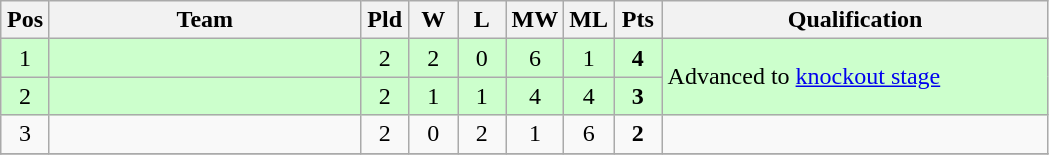<table class="wikitable" style="text-align:center">
<tr>
<th width=25>Pos</th>
<th width=200>Team</th>
<th width=25>Pld</th>
<th width=25>W</th>
<th width=25>L</th>
<th width=25>MW</th>
<th width=25>ML</th>
<th width=25>Pts</th>
<th width=250>Qualification</th>
</tr>
<tr bgcolor=ccffcc>
<td>1</td>
<td style="text-align:left;"></td>
<td>2</td>
<td>2</td>
<td>0</td>
<td>6</td>
<td>1</td>
<td><strong>4</strong></td>
<td rowspan=2 style="text-align:left;">Advanced to <a href='#'>knockout stage</a></td>
</tr>
<tr bgcolor=ccffcc>
<td>2</td>
<td style="text-align:left;"></td>
<td>2</td>
<td>1</td>
<td>1</td>
<td>4</td>
<td>4</td>
<td><strong>3</strong></td>
</tr>
<tr>
<td>3</td>
<td style="text-align:left;"></td>
<td>2</td>
<td>0</td>
<td>2</td>
<td>1</td>
<td>6</td>
<td><strong>2</strong></td>
<td></td>
</tr>
<tr>
</tr>
</table>
